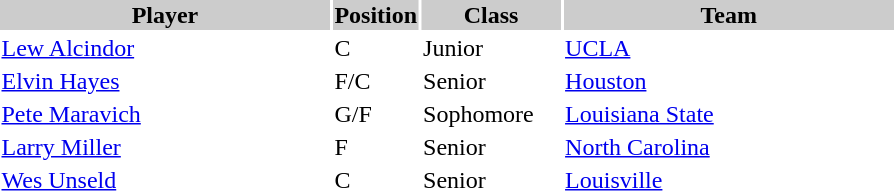<table style="width:600px" "border:'1' 'solid' 'gray'">
<tr>
<th bgcolor="#CCCCCC" style="width:40%">Player</th>
<th bgcolor="#CCCCCC" style="width:4%">Position</th>
<th bgcolor="#CCCCCC" style="width:16%">Class</th>
<th bgcolor="#CCCCCC" style="width:40%">Team</th>
</tr>
<tr>
<td><a href='#'>Lew Alcindor</a></td>
<td>C</td>
<td>Junior</td>
<td><a href='#'>UCLA</a></td>
</tr>
<tr>
<td><a href='#'>Elvin Hayes</a></td>
<td>F/C</td>
<td>Senior</td>
<td><a href='#'>Houston</a></td>
</tr>
<tr>
<td><a href='#'>Pete Maravich</a></td>
<td>G/F</td>
<td>Sophomore</td>
<td><a href='#'>Louisiana State</a></td>
</tr>
<tr>
<td><a href='#'>Larry Miller</a></td>
<td>F</td>
<td>Senior</td>
<td><a href='#'>North Carolina</a></td>
</tr>
<tr>
<td><a href='#'>Wes Unseld</a></td>
<td>C</td>
<td>Senior</td>
<td><a href='#'>Louisville</a></td>
</tr>
</table>
